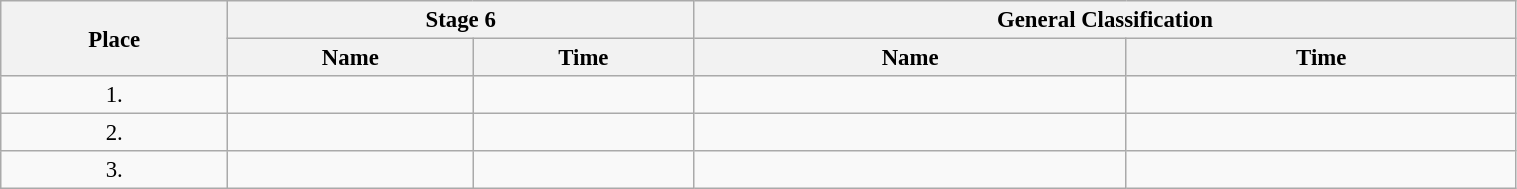<table class=wikitable style="font-size:95%" width="80%">
<tr>
<th rowspan="2">Place</th>
<th colspan="2">Stage 6</th>
<th colspan="2">General Classification</th>
</tr>
<tr>
<th>Name</th>
<th>Time</th>
<th>Name</th>
<th>Time</th>
</tr>
<tr>
<td align="center">1.</td>
<td></td>
<td></td>
<td></td>
<td></td>
</tr>
<tr>
<td align="center">2.</td>
<td></td>
<td></td>
<td></td>
<td></td>
</tr>
<tr>
<td align="center">3.</td>
<td></td>
<td></td>
<td></td>
<td></td>
</tr>
</table>
